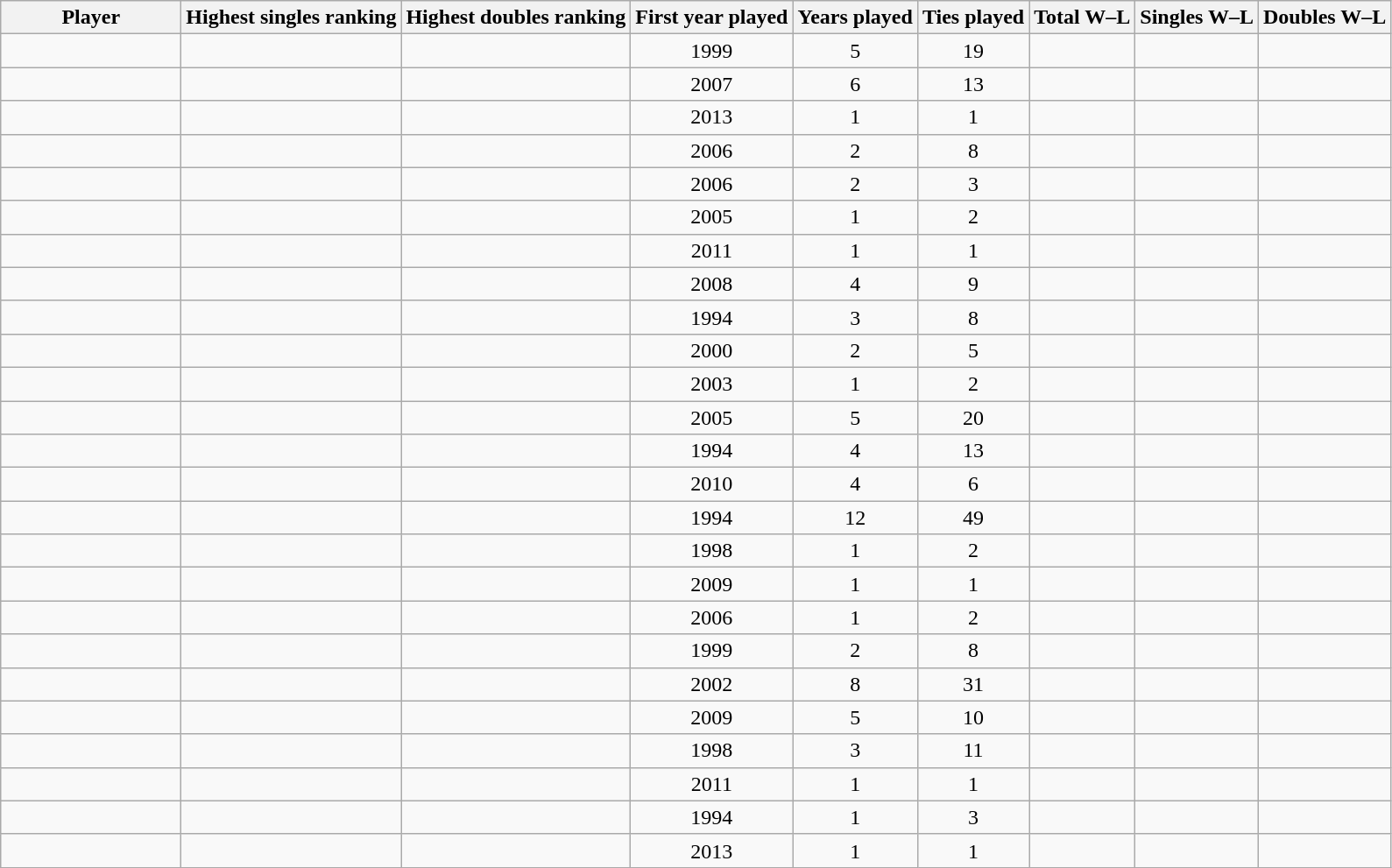<table class="sortable wikitable" style=text-align:center>
<tr>
<th width=130>Player</th>
<th>Highest singles ranking</th>
<th>Highest doubles ranking</th>
<th>First year played</th>
<th>Years played</th>
<th>Ties played</th>
<th>Total W–L</th>
<th>Singles W–L</th>
<th>Doubles W–L</th>
</tr>
<tr>
<td align=left></td>
<td></td>
<td></td>
<td>1999</td>
<td>5</td>
<td>19</td>
<td></td>
<td></td>
<td></td>
</tr>
<tr>
<td align=left></td>
<td></td>
<td></td>
<td>2007</td>
<td>6</td>
<td>13</td>
<td></td>
<td></td>
<td></td>
</tr>
<tr>
<td align=left></td>
<td style=color:#999></td>
<td style=color:#999></td>
<td>2013</td>
<td>1</td>
<td>1</td>
<td></td>
<td></td>
<td></td>
</tr>
<tr>
<td align=left></td>
<td style=color:#999></td>
<td style=color:#999></td>
<td>2006</td>
<td>2</td>
<td>8</td>
<td></td>
<td></td>
<td></td>
</tr>
<tr>
<td align=left></td>
<td style=color:#999></td>
<td style=color:#999></td>
<td>2006</td>
<td>2</td>
<td>3</td>
<td></td>
<td></td>
<td></td>
</tr>
<tr>
<td align=left></td>
<td style=color:#999></td>
<td style=color:#999></td>
<td>2005</td>
<td>1</td>
<td>2</td>
<td></td>
<td></td>
<td></td>
</tr>
<tr>
<td align=left></td>
<td style=color:#999></td>
<td style=color:#999></td>
<td>2011</td>
<td>1</td>
<td>1</td>
<td></td>
<td></td>
<td></td>
</tr>
<tr>
<td align=left></td>
<td></td>
<td></td>
<td>2008</td>
<td>4</td>
<td>9</td>
<td></td>
<td></td>
<td></td>
</tr>
<tr>
<td align=left></td>
<td style=color:#999></td>
<td style=color:#999></td>
<td>1994</td>
<td>3</td>
<td>8</td>
<td></td>
<td></td>
<td></td>
</tr>
<tr>
<td align=left></td>
<td style=color:#999></td>
<td></td>
<td>2000</td>
<td>2</td>
<td>5</td>
<td></td>
<td></td>
<td></td>
</tr>
<tr>
<td align=left></td>
<td style=color:#999></td>
<td style=color:#999></td>
<td>2003</td>
<td>1</td>
<td>2</td>
<td></td>
<td></td>
<td></td>
</tr>
<tr>
<td align=left></td>
<td></td>
<td></td>
<td>2005</td>
<td>5</td>
<td>20</td>
<td></td>
<td></td>
<td></td>
</tr>
<tr>
<td align=left></td>
<td style=color:#999></td>
<td style=color:#999></td>
<td>1994</td>
<td>4</td>
<td>13</td>
<td></td>
<td></td>
<td></td>
</tr>
<tr>
<td align=left></td>
<td style=color:#999></td>
<td></td>
<td>2010</td>
<td>4</td>
<td>6</td>
<td></td>
<td></td>
<td></td>
</tr>
<tr>
<td align=left></td>
<td></td>
<td></td>
<td>1994</td>
<td>12</td>
<td>49</td>
<td></td>
<td></td>
<td></td>
</tr>
<tr>
<td align=left></td>
<td style=color:#999></td>
<td style=color:#999></td>
<td>1998</td>
<td>1</td>
<td>2</td>
<td></td>
<td></td>
<td></td>
</tr>
<tr>
<td align=left></td>
<td style=color:#999></td>
<td style=color:#999></td>
<td>2009</td>
<td>1</td>
<td>1</td>
<td></td>
<td></td>
<td></td>
</tr>
<tr>
<td align=left></td>
<td style=color:#999></td>
<td style=color:#999></td>
<td>2006</td>
<td>1</td>
<td>2</td>
<td></td>
<td></td>
<td></td>
</tr>
<tr>
<td align=left></td>
<td style=color:#999></td>
<td style=color:#999></td>
<td>1999</td>
<td>2</td>
<td>8</td>
<td></td>
<td></td>
<td></td>
</tr>
<tr>
<td align=left></td>
<td></td>
<td></td>
<td>2002</td>
<td>8</td>
<td>31</td>
<td></td>
<td></td>
<td></td>
</tr>
<tr>
<td align=left></td>
<td></td>
<td></td>
<td>2009</td>
<td>5</td>
<td>10</td>
<td></td>
<td></td>
<td></td>
</tr>
<tr>
<td align=left></td>
<td></td>
<td></td>
<td>1998</td>
<td>3</td>
<td>11</td>
<td></td>
<td></td>
<td></td>
</tr>
<tr>
<td align=left></td>
<td></td>
<td style=color:#999></td>
<td>2011</td>
<td>1</td>
<td>1</td>
<td></td>
<td></td>
<td></td>
</tr>
<tr>
<td align=left></td>
<td style=color:#999></td>
<td style=color:#999></td>
<td>1994</td>
<td>1</td>
<td>3</td>
<td></td>
<td></td>
<td></td>
</tr>
<tr>
<td align=left></td>
<td style=color:#999></td>
<td style=color:#999></td>
<td>2013</td>
<td>1</td>
<td>1</td>
<td></td>
<td></td>
<td></td>
</tr>
</table>
